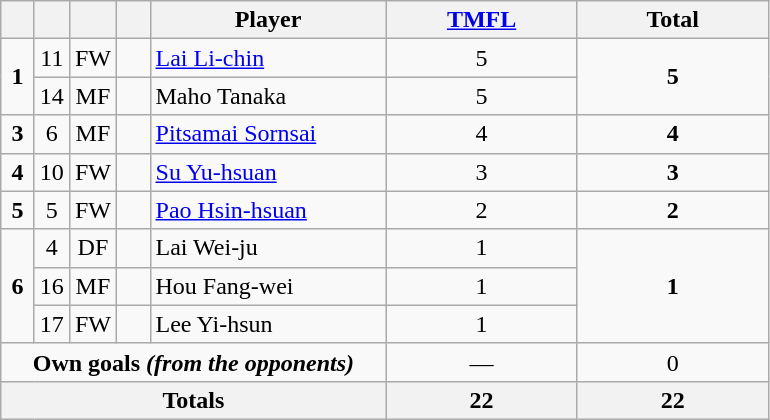<table class="wikitable" style="text-align:center">
<tr>
<th width=15></th>
<th width=15></th>
<th width=15></th>
<th width=15></th>
<th width=150>Player</th>
<th width=120><a href='#'>TMFL</a></th>
<th width=120>Total</th>
</tr>
<tr>
<td rowspan="2"><strong>1</strong></td>
<td>11</td>
<td>FW</td>
<td></td>
<td align=left><a href='#'>Lai Li-chin</a></td>
<td>5</td>
<td rowspan="2"><strong>5</strong></td>
</tr>
<tr>
<td>14</td>
<td>MF</td>
<td></td>
<td align=left>Maho Tanaka</td>
<td>5</td>
</tr>
<tr>
<td><strong>3</strong></td>
<td>6</td>
<td>MF</td>
<td></td>
<td align=left><a href='#'>Pitsamai Sornsai</a></td>
<td>4</td>
<td><strong>4</strong></td>
</tr>
<tr>
<td><strong>4</strong></td>
<td>10</td>
<td>FW</td>
<td></td>
<td align=left><a href='#'>Su Yu-hsuan</a></td>
<td>3</td>
<td><strong>3</strong></td>
</tr>
<tr>
<td><strong>5</strong></td>
<td>5</td>
<td>FW</td>
<td></td>
<td align=left><a href='#'>Pao Hsin-hsuan</a></td>
<td>2</td>
<td><strong>2</strong></td>
</tr>
<tr>
<td rowspan="3"><strong>6</strong></td>
<td>4</td>
<td>DF</td>
<td></td>
<td align=left>Lai Wei-ju</td>
<td>1</td>
<td rowspan="3"><strong>1</strong></td>
</tr>
<tr>
<td>16</td>
<td>MF</td>
<td></td>
<td align=left>Hou Fang-wei</td>
<td>1</td>
</tr>
<tr>
<td>17</td>
<td>FW</td>
<td></td>
<td align=left>Lee Yi-hsun</td>
<td>1</td>
</tr>
<tr>
<td colspan=5><strong>Own goals <em>(from the opponents)<strong><em></td>
<td>—</td>
<td></strong>0<strong></td>
</tr>
<tr>
<th colspan=5></strong>Totals<strong></th>
<th></strong>22<strong></th>
<th></strong>22<strong></th>
</tr>
</table>
